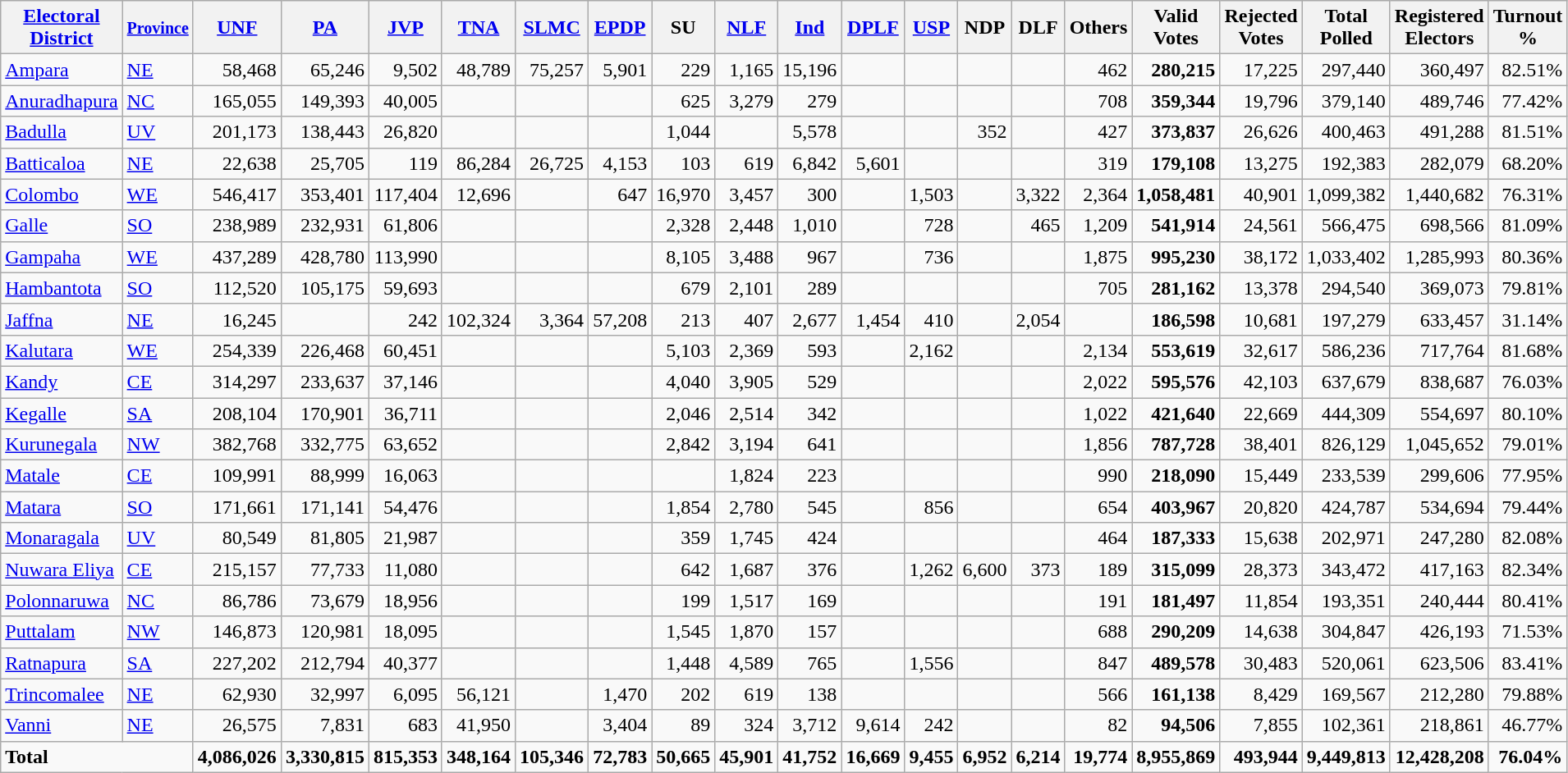<table class="wikitable sortable" border="1" style="text-align:right;">
<tr>
<th><a href='#'>Electoral<br>District</a></th>
<th><small><a href='#'>Province</a><br></small></th>
<th><a href='#'>UNF</a><br></th>
<th><a href='#'>PA</a><br></th>
<th><a href='#'>JVP</a><br></th>
<th><a href='#'>TNA</a><br></th>
<th><a href='#'>SLMC</a><br></th>
<th><a href='#'>EPDP</a><br></th>
<th>SU<br></th>
<th><a href='#'>NLF</a><br></th>
<th><a href='#'>Ind</a><br></th>
<th><a href='#'>DPLF</a><br></th>
<th><a href='#'>USP</a><br></th>
<th>NDP<br></th>
<th>DLF<br></th>
<th>Others<br></th>
<th>Valid<br>Votes</th>
<th>Rejected<br>Votes</th>
<th>Total<br>Polled</th>
<th>Registered<br>Electors</th>
<th>Turnout<br>%</th>
</tr>
<tr>
<td align=left><a href='#'>Ampara</a></td>
<td align=left><a href='#'>NE</a></td>
<td>58,468</td>
<td>65,246</td>
<td>9,502</td>
<td>48,789</td>
<td>75,257</td>
<td>5,901</td>
<td>229</td>
<td>1,165</td>
<td>15,196</td>
<td></td>
<td></td>
<td></td>
<td></td>
<td>462</td>
<td><strong>280,215</strong></td>
<td>17,225</td>
<td>297,440</td>
<td>360,497</td>
<td>82.51%</td>
</tr>
<tr>
<td align=left><a href='#'>Anuradhapura</a></td>
<td align=left><a href='#'>NC</a></td>
<td>165,055</td>
<td>149,393</td>
<td>40,005</td>
<td></td>
<td></td>
<td></td>
<td>625</td>
<td>3,279</td>
<td>279</td>
<td></td>
<td></td>
<td></td>
<td></td>
<td>708</td>
<td><strong>359,344</strong></td>
<td>19,796</td>
<td>379,140</td>
<td>489,746</td>
<td>77.42%</td>
</tr>
<tr>
<td align=left><a href='#'>Badulla</a></td>
<td align=left><a href='#'>UV</a></td>
<td>201,173</td>
<td>138,443</td>
<td>26,820</td>
<td></td>
<td></td>
<td></td>
<td>1,044</td>
<td></td>
<td>5,578</td>
<td></td>
<td></td>
<td>352</td>
<td></td>
<td>427</td>
<td><strong>373,837</strong></td>
<td>26,626</td>
<td>400,463</td>
<td>491,288</td>
<td>81.51%</td>
</tr>
<tr>
<td align=left><a href='#'>Batticaloa</a></td>
<td align=left><a href='#'>NE</a></td>
<td>22,638</td>
<td>25,705</td>
<td>119</td>
<td>86,284</td>
<td>26,725</td>
<td>4,153</td>
<td>103</td>
<td>619</td>
<td>6,842</td>
<td>5,601</td>
<td></td>
<td></td>
<td></td>
<td>319</td>
<td><strong>179,108</strong></td>
<td>13,275</td>
<td>192,383</td>
<td>282,079</td>
<td>68.20%</td>
</tr>
<tr>
<td align=left><a href='#'>Colombo</a></td>
<td align=left><a href='#'>WE</a></td>
<td>546,417</td>
<td>353,401</td>
<td>117,404</td>
<td>12,696</td>
<td></td>
<td>647</td>
<td>16,970</td>
<td>3,457</td>
<td>300</td>
<td></td>
<td>1,503</td>
<td></td>
<td>3,322</td>
<td>2,364</td>
<td><strong>1,058,481</strong></td>
<td>40,901</td>
<td>1,099,382</td>
<td>1,440,682</td>
<td>76.31%</td>
</tr>
<tr>
<td align=left><a href='#'>Galle</a></td>
<td align=left><a href='#'>SO</a></td>
<td>238,989</td>
<td>232,931</td>
<td>61,806</td>
<td></td>
<td></td>
<td></td>
<td>2,328</td>
<td>2,448</td>
<td>1,010</td>
<td></td>
<td>728</td>
<td></td>
<td>465</td>
<td>1,209</td>
<td><strong>541,914</strong></td>
<td>24,561</td>
<td>566,475</td>
<td>698,566</td>
<td>81.09%</td>
</tr>
<tr>
<td align=left><a href='#'>Gampaha</a></td>
<td align=left><a href='#'>WE</a></td>
<td>437,289</td>
<td>428,780</td>
<td>113,990</td>
<td></td>
<td></td>
<td></td>
<td>8,105</td>
<td>3,488</td>
<td>967</td>
<td></td>
<td>736</td>
<td></td>
<td></td>
<td>1,875</td>
<td><strong>995,230</strong></td>
<td>38,172</td>
<td>1,033,402</td>
<td>1,285,993</td>
<td>80.36%</td>
</tr>
<tr>
<td align=left><a href='#'>Hambantota</a></td>
<td align=left><a href='#'>SO</a></td>
<td>112,520</td>
<td>105,175</td>
<td>59,693</td>
<td></td>
<td></td>
<td></td>
<td>679</td>
<td>2,101</td>
<td>289</td>
<td></td>
<td></td>
<td></td>
<td></td>
<td>705</td>
<td><strong>281,162</strong></td>
<td>13,378</td>
<td>294,540</td>
<td>369,073</td>
<td>79.81%</td>
</tr>
<tr>
<td align=left><a href='#'>Jaffna</a></td>
<td align=left><a href='#'>NE</a></td>
<td>16,245</td>
<td></td>
<td>242</td>
<td>102,324</td>
<td>3,364</td>
<td>57,208</td>
<td>213</td>
<td>407</td>
<td>2,677</td>
<td>1,454</td>
<td>410</td>
<td></td>
<td>2,054</td>
<td></td>
<td><strong>186,598</strong></td>
<td>10,681</td>
<td>197,279</td>
<td>633,457</td>
<td>31.14%</td>
</tr>
<tr>
<td align=left><a href='#'>Kalutara</a></td>
<td align=left><a href='#'>WE</a></td>
<td>254,339</td>
<td>226,468</td>
<td>60,451</td>
<td></td>
<td></td>
<td></td>
<td>5,103</td>
<td>2,369</td>
<td>593</td>
<td></td>
<td>2,162</td>
<td></td>
<td></td>
<td>2,134</td>
<td><strong>553,619</strong></td>
<td>32,617</td>
<td>586,236</td>
<td>717,764</td>
<td>81.68%</td>
</tr>
<tr>
<td align=left><a href='#'>Kandy</a></td>
<td align=left><a href='#'>CE</a></td>
<td>314,297</td>
<td>233,637</td>
<td>37,146</td>
<td></td>
<td></td>
<td></td>
<td>4,040</td>
<td>3,905</td>
<td>529</td>
<td></td>
<td></td>
<td></td>
<td></td>
<td>2,022</td>
<td><strong>595,576</strong></td>
<td>42,103</td>
<td>637,679</td>
<td>838,687</td>
<td>76.03%</td>
</tr>
<tr>
<td align=left><a href='#'>Kegalle</a></td>
<td align=left><a href='#'>SA</a></td>
<td>208,104</td>
<td>170,901</td>
<td>36,711</td>
<td></td>
<td></td>
<td></td>
<td>2,046</td>
<td>2,514</td>
<td>342</td>
<td></td>
<td></td>
<td></td>
<td></td>
<td>1,022</td>
<td><strong>421,640</strong></td>
<td>22,669</td>
<td>444,309</td>
<td>554,697</td>
<td>80.10%</td>
</tr>
<tr>
<td align=left><a href='#'>Kurunegala</a></td>
<td align=left><a href='#'>NW</a></td>
<td>382,768</td>
<td>332,775</td>
<td>63,652</td>
<td></td>
<td></td>
<td></td>
<td>2,842</td>
<td>3,194</td>
<td>641</td>
<td></td>
<td></td>
<td></td>
<td></td>
<td>1,856</td>
<td><strong>787,728</strong></td>
<td>38,401</td>
<td>826,129</td>
<td>1,045,652</td>
<td>79.01%</td>
</tr>
<tr>
<td align=left><a href='#'>Matale</a></td>
<td align=left><a href='#'>CE</a></td>
<td>109,991</td>
<td>88,999</td>
<td>16,063</td>
<td></td>
<td></td>
<td></td>
<td></td>
<td>1,824</td>
<td>223</td>
<td></td>
<td></td>
<td></td>
<td></td>
<td>990</td>
<td><strong>218,090</strong></td>
<td>15,449</td>
<td>233,539</td>
<td>299,606</td>
<td>77.95%</td>
</tr>
<tr>
<td align=left><a href='#'>Matara</a></td>
<td align=left><a href='#'>SO</a></td>
<td>171,661</td>
<td>171,141</td>
<td>54,476</td>
<td></td>
<td></td>
<td></td>
<td>1,854</td>
<td>2,780</td>
<td>545</td>
<td></td>
<td>856</td>
<td></td>
<td></td>
<td>654</td>
<td><strong>403,967</strong></td>
<td>20,820</td>
<td>424,787</td>
<td>534,694</td>
<td>79.44%</td>
</tr>
<tr>
<td align=left><a href='#'>Monaragala</a></td>
<td align=left><a href='#'>UV</a></td>
<td>80,549</td>
<td>81,805</td>
<td>21,987</td>
<td></td>
<td></td>
<td></td>
<td>359</td>
<td>1,745</td>
<td>424</td>
<td></td>
<td></td>
<td></td>
<td></td>
<td>464</td>
<td><strong>187,333</strong></td>
<td>15,638</td>
<td>202,971</td>
<td>247,280</td>
<td>82.08%</td>
</tr>
<tr>
<td align=left><a href='#'>Nuwara Eliya</a></td>
<td align=left><a href='#'>CE</a></td>
<td>215,157</td>
<td>77,733</td>
<td>11,080</td>
<td></td>
<td></td>
<td></td>
<td>642</td>
<td>1,687</td>
<td>376</td>
<td></td>
<td>1,262</td>
<td>6,600</td>
<td>373</td>
<td>189</td>
<td><strong>315,099</strong></td>
<td>28,373</td>
<td>343,472</td>
<td>417,163</td>
<td>82.34%</td>
</tr>
<tr>
<td align=left><a href='#'>Polonnaruwa</a></td>
<td align=left><a href='#'>NC</a></td>
<td>86,786</td>
<td>73,679</td>
<td>18,956</td>
<td></td>
<td></td>
<td></td>
<td>199</td>
<td>1,517</td>
<td>169</td>
<td></td>
<td></td>
<td></td>
<td></td>
<td>191</td>
<td><strong>181,497</strong></td>
<td>11,854</td>
<td>193,351</td>
<td>240,444</td>
<td>80.41%</td>
</tr>
<tr>
<td align=left><a href='#'>Puttalam</a></td>
<td align=left><a href='#'>NW</a></td>
<td>146,873</td>
<td>120,981</td>
<td>18,095</td>
<td></td>
<td></td>
<td></td>
<td>1,545</td>
<td>1,870</td>
<td>157</td>
<td></td>
<td></td>
<td></td>
<td></td>
<td>688</td>
<td><strong>290,209</strong></td>
<td>14,638</td>
<td>304,847</td>
<td>426,193</td>
<td>71.53%</td>
</tr>
<tr>
<td align=left><a href='#'>Ratnapura</a></td>
<td align=left><a href='#'>SA</a></td>
<td>227,202</td>
<td>212,794</td>
<td>40,377</td>
<td></td>
<td></td>
<td></td>
<td>1,448</td>
<td>4,589</td>
<td>765</td>
<td></td>
<td>1,556</td>
<td></td>
<td></td>
<td>847</td>
<td><strong>489,578</strong></td>
<td>30,483</td>
<td>520,061</td>
<td>623,506</td>
<td>83.41%</td>
</tr>
<tr>
<td align=left><a href='#'>Trincomalee</a></td>
<td align=left><a href='#'>NE</a></td>
<td>62,930</td>
<td>32,997</td>
<td>6,095</td>
<td>56,121</td>
<td></td>
<td>1,470</td>
<td>202</td>
<td>619</td>
<td>138</td>
<td></td>
<td></td>
<td></td>
<td></td>
<td>566</td>
<td><strong>161,138</strong></td>
<td>8,429</td>
<td>169,567</td>
<td>212,280</td>
<td>79.88%</td>
</tr>
<tr>
<td align=left><a href='#'>Vanni</a></td>
<td align=left><a href='#'>NE</a></td>
<td>26,575</td>
<td>7,831</td>
<td>683</td>
<td>41,950</td>
<td></td>
<td>3,404</td>
<td>89</td>
<td>324</td>
<td>3,712</td>
<td>9,614</td>
<td>242</td>
<td></td>
<td></td>
<td>82</td>
<td><strong>94,506</strong></td>
<td>7,855</td>
<td>102,361</td>
<td>218,861</td>
<td>46.77%</td>
</tr>
<tr class="sortbottom">
<td align=left colspan=2><strong>Total</strong></td>
<td><strong>4,086,026</strong></td>
<td><strong>3,330,815</strong></td>
<td><strong>815,353</strong></td>
<td><strong>348,164</strong></td>
<td><strong>105,346</strong></td>
<td><strong>72,783</strong></td>
<td><strong>50,665</strong></td>
<td><strong>45,901</strong></td>
<td><strong>41,752</strong></td>
<td><strong>16,669</strong></td>
<td><strong>9,455</strong></td>
<td><strong>6,952</strong></td>
<td><strong>6,214</strong></td>
<td><strong>19,774</strong></td>
<td><strong>8,955,869</strong></td>
<td><strong>493,944</strong></td>
<td><strong>9,449,813</strong></td>
<td><strong>12,428,208</strong></td>
<td><strong>76.04%</strong></td>
</tr>
</table>
